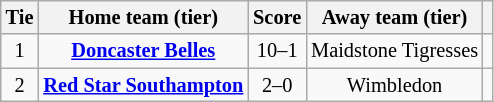<table class="wikitable" style="text-align:center; font-size:85%">
<tr>
<th>Tie</th>
<th>Home team (tier)</th>
<th>Score</th>
<th>Away team (tier)</th>
<th></th>
</tr>
<tr>
<td align="center">1</td>
<td><strong><a href='#'>Doncaster Belles</a></strong></td>
<td align="center">10–1</td>
<td>Maidstone Tigresses</td>
<td></td>
</tr>
<tr>
<td align="center">2</td>
<td><strong><a href='#'>Red Star Southampton</a></strong></td>
<td align="center">2–0</td>
<td>Wimbledon</td>
<td></td>
</tr>
</table>
